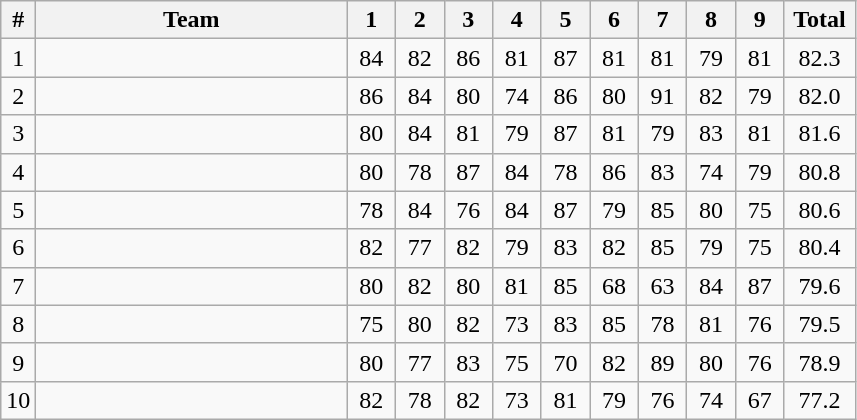<table class="wikitable sortable" style="text-align:center">
<tr>
<th>#</th>
<th width=200>Team</th>
<th width=25>1</th>
<th width=25>2</th>
<th width=25>3</th>
<th width=25>4</th>
<th width=25>5</th>
<th width=25>6</th>
<th width=25>7</th>
<th width=25>8</th>
<th width=25>9</th>
<th width=40>Total</th>
</tr>
<tr>
<td>1</td>
<td align=left></td>
<td>84</td>
<td>82</td>
<td>86</td>
<td>81</td>
<td>87</td>
<td>81</td>
<td>81</td>
<td>79</td>
<td>81</td>
<td>82.3</td>
</tr>
<tr>
<td>2</td>
<td align=left></td>
<td>86</td>
<td>84</td>
<td>80</td>
<td>74</td>
<td>86</td>
<td>80</td>
<td>91</td>
<td>82</td>
<td>79</td>
<td>82.0</td>
</tr>
<tr>
<td>3</td>
<td align=left></td>
<td>80</td>
<td>84</td>
<td>81</td>
<td>79</td>
<td>87</td>
<td>81</td>
<td>79</td>
<td>83</td>
<td>81</td>
<td>81.6</td>
</tr>
<tr>
<td>4</td>
<td align=left></td>
<td>80</td>
<td>78</td>
<td>87</td>
<td>84</td>
<td>78</td>
<td>86</td>
<td>83</td>
<td>74</td>
<td>79</td>
<td>80.8</td>
</tr>
<tr>
<td>5</td>
<td align=left></td>
<td>78</td>
<td>84</td>
<td>76</td>
<td>84</td>
<td>87</td>
<td>79</td>
<td>85</td>
<td>80</td>
<td>75</td>
<td>80.6</td>
</tr>
<tr>
<td>6</td>
<td align=left></td>
<td>82</td>
<td>77</td>
<td>82</td>
<td>79</td>
<td>83</td>
<td>82</td>
<td>85</td>
<td>79</td>
<td>75</td>
<td>80.4</td>
</tr>
<tr>
<td>7</td>
<td align=left></td>
<td>80</td>
<td>82</td>
<td>80</td>
<td>81</td>
<td>85</td>
<td>68</td>
<td>63</td>
<td>84</td>
<td>87</td>
<td>79.6</td>
</tr>
<tr>
<td>8</td>
<td align=left></td>
<td>75</td>
<td>80</td>
<td>82</td>
<td>73</td>
<td>83</td>
<td>85</td>
<td>78</td>
<td>81</td>
<td>76</td>
<td>79.5</td>
</tr>
<tr>
<td>9</td>
<td align=left></td>
<td>80</td>
<td>77</td>
<td>83</td>
<td>75</td>
<td>70</td>
<td>82</td>
<td>89</td>
<td>80</td>
<td>76</td>
<td>78.9</td>
</tr>
<tr>
<td>10</td>
<td align=left></td>
<td>82</td>
<td>78</td>
<td>82</td>
<td>73</td>
<td>81</td>
<td>79</td>
<td>76</td>
<td>74</td>
<td>67</td>
<td>77.2</td>
</tr>
</table>
